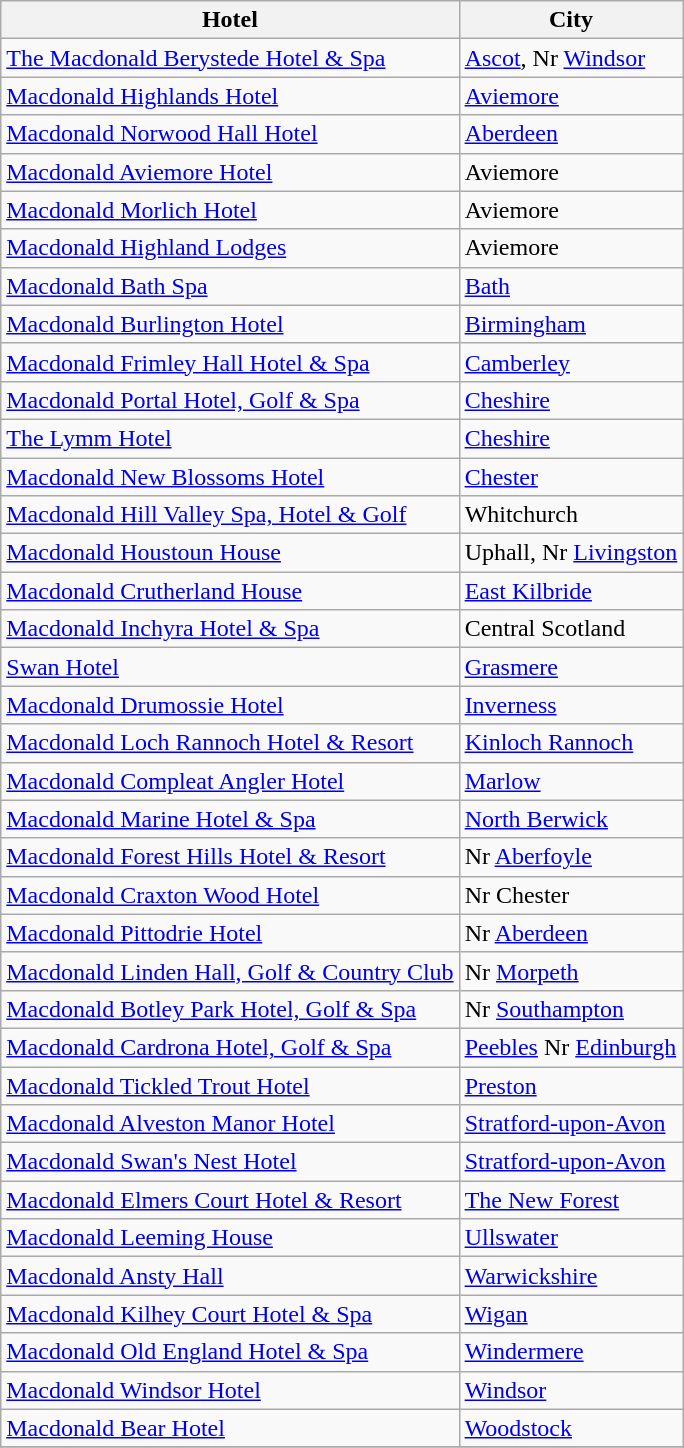<table class="wikitable">
<tr>
<th>Hotel</th>
<th>City</th>
</tr>
<tr>
<td><a href='#'>The Macdonald Berystede Hotel & Spa</a></td>
<td><a href='#'>Ascot</a>, Nr <a href='#'>Windsor</a></td>
</tr>
<tr>
<td><a href='#'>Macdonald Highlands Hotel</a></td>
<td><a href='#'>Aviemore</a></td>
</tr>
<tr>
<td><a href='#'>Macdonald Norwood Hall Hotel</a></td>
<td><a href='#'>Aberdeen</a></td>
</tr>
<tr>
<td><a href='#'>Macdonald Aviemore Hotel</a></td>
<td>Aviemore</td>
</tr>
<tr>
<td><a href='#'>Macdonald Morlich Hotel</a></td>
<td>Aviemore</td>
</tr>
<tr>
<td><a href='#'>Macdonald Highland Lodges</a></td>
<td>Aviemore</td>
</tr>
<tr>
<td><a href='#'>Macdonald Bath Spa</a></td>
<td><a href='#'>Bath</a></td>
</tr>
<tr>
<td><a href='#'>Macdonald Burlington Hotel</a></td>
<td><a href='#'>Birmingham</a></td>
</tr>
<tr>
<td><a href='#'>Macdonald Frimley Hall Hotel & Spa</a></td>
<td><a href='#'>Camberley</a></td>
</tr>
<tr>
<td><a href='#'>Macdonald Portal Hotel, Golf & Spa</a></td>
<td><a href='#'>Cheshire</a></td>
</tr>
<tr>
<td><a href='#'>The Lymm Hotel</a></td>
<td><a href='#'>Cheshire</a></td>
</tr>
<tr>
<td><a href='#'>Macdonald New Blossoms Hotel</a></td>
<td><a href='#'>Chester</a></td>
</tr>
<tr>
<td><a href='#'>Macdonald Hill Valley Spa, Hotel & Golf</a></td>
<td>Whitchurch</td>
</tr>
<tr>
<td><a href='#'>Macdonald Houstoun House</a></td>
<td>Uphall, Nr <a href='#'>Livingston</a></td>
</tr>
<tr>
<td><a href='#'>Macdonald Crutherland House</a></td>
<td><a href='#'>East Kilbride</a></td>
</tr>
<tr>
<td><a href='#'>Macdonald Inchyra Hotel & Spa</a></td>
<td>Central Scotland</td>
</tr>
<tr>
<td><a href='#'>Swan Hotel</a></td>
<td><a href='#'>Grasmere</a></td>
</tr>
<tr>
<td><a href='#'>Macdonald Drumossie Hotel</a></td>
<td><a href='#'>Inverness</a></td>
</tr>
<tr>
<td><a href='#'>Macdonald Loch Rannoch Hotel & Resort</a></td>
<td><a href='#'>Kinloch Rannoch</a></td>
</tr>
<tr>
<td><a href='#'>Macdonald Compleat Angler Hotel</a></td>
<td><a href='#'>Marlow</a></td>
</tr>
<tr>
<td><a href='#'>Macdonald Marine Hotel & Spa</a></td>
<td><a href='#'>North Berwick</a></td>
</tr>
<tr>
<td><a href='#'>Macdonald Forest Hills Hotel & Resort</a></td>
<td>Nr <a href='#'>Aberfoyle</a></td>
</tr>
<tr>
<td><a href='#'>Macdonald Craxton Wood Hotel</a></td>
<td>Nr Chester</td>
</tr>
<tr>
<td><a href='#'>Macdonald Pittodrie Hotel</a></td>
<td>Nr <a href='#'>Aberdeen</a></td>
</tr>
<tr>
<td><a href='#'>Macdonald Linden Hall, Golf & Country Club</a></td>
<td>Nr <a href='#'>Morpeth</a></td>
</tr>
<tr>
<td><a href='#'>Macdonald Botley Park Hotel, Golf & Spa</a></td>
<td>Nr <a href='#'>Southampton</a></td>
</tr>
<tr>
<td><a href='#'>Macdonald Cardrona Hotel, Golf & Spa</a></td>
<td><a href='#'>Peebles</a> Nr <a href='#'>Edinburgh</a></td>
</tr>
<tr>
<td><a href='#'>Macdonald Tickled Trout Hotel</a></td>
<td><a href='#'>Preston</a></td>
</tr>
<tr>
<td><a href='#'>Macdonald Alveston Manor Hotel</a></td>
<td><a href='#'>Stratford-upon-Avon</a></td>
</tr>
<tr>
<td><a href='#'>Macdonald Swan's Nest Hotel</a></td>
<td><a href='#'>Stratford-upon-Avon</a></td>
</tr>
<tr>
<td><a href='#'>Macdonald Elmers Court Hotel & Resort</a></td>
<td><a href='#'>The New Forest</a></td>
</tr>
<tr>
<td><a href='#'>Macdonald Leeming House</a></td>
<td><a href='#'>Ullswater</a></td>
</tr>
<tr>
<td><a href='#'>Macdonald Ansty Hall</a></td>
<td><a href='#'>Warwickshire</a></td>
</tr>
<tr>
<td><a href='#'>Macdonald Kilhey Court Hotel & Spa</a></td>
<td><a href='#'>Wigan</a></td>
</tr>
<tr>
<td><a href='#'>Macdonald Old England Hotel & Spa</a></td>
<td><a href='#'>Windermere</a></td>
</tr>
<tr>
<td><a href='#'>Macdonald Windsor Hotel</a></td>
<td><a href='#'>Windsor</a></td>
</tr>
<tr>
<td><a href='#'>Macdonald Bear Hotel</a></td>
<td><a href='#'>Woodstock</a></td>
</tr>
<tr>
</tr>
</table>
